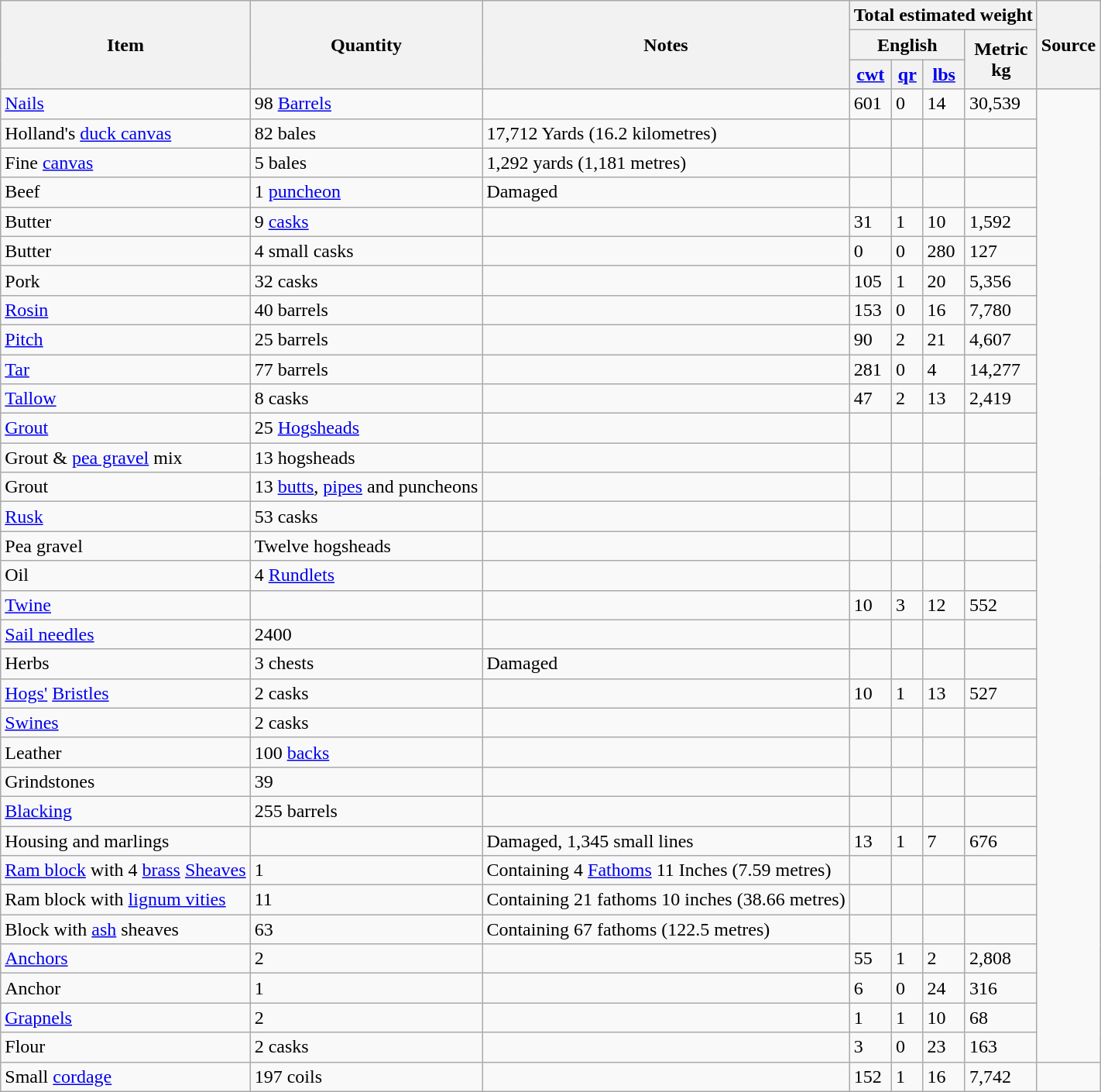<table class="wikitable sortable mw-collapsible">
<tr>
<th rowspan="3">Item</th>
<th rowspan="3">Quantity</th>
<th rowspan="3">Notes</th>
<th colspan="4">Total estimated weight</th>
<th rowspan="3">Source</th>
</tr>
<tr>
<th colspan="3">English</th>
<th rowspan="2">Metric<br>kg</th>
</tr>
<tr>
<th><a href='#'>cwt</a></th>
<th><a href='#'>qr</a></th>
<th><a href='#'>lbs</a></th>
</tr>
<tr>
<td><a href='#'>Nails</a></td>
<td>98 <a href='#'>Barrels</a></td>
<td></td>
<td>601</td>
<td>0</td>
<td>14</td>
<td>30,539</td>
<td rowspan="33"></td>
</tr>
<tr>
<td>Holland's <a href='#'>duck canvas</a></td>
<td>82 bales</td>
<td>17,712 Yards (16.2 kilometres)</td>
<td></td>
<td></td>
<td></td>
<td></td>
</tr>
<tr>
<td>Fine <a href='#'>canvas</a></td>
<td>5 bales</td>
<td>1,292 yards (1,181 metres)</td>
<td></td>
<td></td>
<td></td>
<td></td>
</tr>
<tr>
<td>Beef</td>
<td>1 <a href='#'>puncheon</a></td>
<td>Damaged</td>
<td></td>
<td></td>
<td></td>
<td></td>
</tr>
<tr>
<td>Butter</td>
<td>9 <a href='#'>casks</a></td>
<td></td>
<td>31</td>
<td>1</td>
<td>10</td>
<td>1,592</td>
</tr>
<tr>
<td>Butter</td>
<td>4 small casks</td>
<td></td>
<td>0</td>
<td>0</td>
<td>280</td>
<td>127</td>
</tr>
<tr>
<td>Pork</td>
<td>32 casks</td>
<td></td>
<td>105</td>
<td>1</td>
<td>20</td>
<td>5,356</td>
</tr>
<tr>
<td><a href='#'>Rosin</a></td>
<td>40 barrels</td>
<td></td>
<td>153</td>
<td>0</td>
<td>16</td>
<td>7,780</td>
</tr>
<tr>
<td><a href='#'>Pitch</a></td>
<td>25 barrels</td>
<td></td>
<td>90</td>
<td>2</td>
<td>21</td>
<td>4,607</td>
</tr>
<tr>
<td><a href='#'>Tar</a></td>
<td>77 barrels</td>
<td></td>
<td>281</td>
<td>0</td>
<td>4</td>
<td>14,277</td>
</tr>
<tr>
<td><a href='#'>Tallow</a></td>
<td>8 casks</td>
<td></td>
<td>47</td>
<td>2</td>
<td>13</td>
<td>2,419</td>
</tr>
<tr>
<td><a href='#'>Grout</a></td>
<td>25 <a href='#'>Hogsheads</a></td>
<td></td>
<td></td>
<td></td>
<td></td>
<td></td>
</tr>
<tr>
<td>Grout & <a href='#'>pea gravel</a> mix</td>
<td>13 hogsheads</td>
<td></td>
<td></td>
<td></td>
<td></td>
<td></td>
</tr>
<tr>
<td>Grout</td>
<td>13 <a href='#'>butts</a>, <a href='#'>pipes</a> and puncheons</td>
<td></td>
<td></td>
<td></td>
<td></td>
<td></td>
</tr>
<tr>
<td><a href='#'>Rusk</a></td>
<td>53 casks</td>
<td></td>
<td></td>
<td></td>
<td></td>
<td></td>
</tr>
<tr>
<td>Pea gravel</td>
<td>Twelve hogsheads</td>
<td></td>
<td></td>
<td></td>
<td></td>
<td></td>
</tr>
<tr>
<td>Oil</td>
<td>4 <a href='#'>Rundlets</a></td>
<td></td>
<td></td>
<td></td>
<td></td>
<td></td>
</tr>
<tr>
<td><a href='#'>Twine</a></td>
<td></td>
<td></td>
<td>10</td>
<td>3</td>
<td>12</td>
<td>552</td>
</tr>
<tr>
<td><a href='#'>Sail needles</a></td>
<td>2400</td>
<td></td>
<td></td>
<td></td>
<td></td>
<td></td>
</tr>
<tr>
<td>Herbs</td>
<td>3 chests</td>
<td>Damaged</td>
<td></td>
<td></td>
<td></td>
<td></td>
</tr>
<tr>
<td><a href='#'>Hogs'</a> <a href='#'>Bristles</a></td>
<td>2 casks</td>
<td></td>
<td>10</td>
<td>1</td>
<td>13</td>
<td>527</td>
</tr>
<tr>
<td><a href='#'>Swines</a></td>
<td>2 casks</td>
<td></td>
<td></td>
<td></td>
<td></td>
<td></td>
</tr>
<tr>
<td>Leather</td>
<td>100 <a href='#'>backs</a></td>
<td></td>
<td></td>
<td></td>
<td></td>
<td></td>
</tr>
<tr>
<td>Grindstones</td>
<td>39</td>
<td></td>
<td></td>
<td></td>
<td></td>
<td></td>
</tr>
<tr>
<td><a href='#'>Blacking</a></td>
<td>255 barrels</td>
<td></td>
<td></td>
<td></td>
<td></td>
<td></td>
</tr>
<tr>
<td>Housing and marlings</td>
<td></td>
<td>Damaged, 1,345 small lines</td>
<td>13</td>
<td>1</td>
<td>7</td>
<td>676</td>
</tr>
<tr>
<td><a href='#'>Ram block</a> with 4 <a href='#'>brass</a> <a href='#'>Sheaves</a></td>
<td>1</td>
<td>Containing 4 <a href='#'>Fathoms</a> 11 Inches (7.59 metres)</td>
<td></td>
<td></td>
<td></td>
<td></td>
</tr>
<tr>
<td>Ram block with <a href='#'>lignum vities</a></td>
<td>11</td>
<td>Containing 21 fathoms 10 inches (38.66 metres)</td>
<td></td>
<td></td>
<td></td>
<td></td>
</tr>
<tr>
<td>Block with <a href='#'>ash</a> sheaves</td>
<td>63</td>
<td>Containing 67 fathoms (122.5 metres)</td>
<td></td>
<td></td>
<td></td>
<td></td>
</tr>
<tr>
<td><a href='#'>Anchors</a></td>
<td>2</td>
<td></td>
<td>55</td>
<td>1</td>
<td>2</td>
<td>2,808</td>
</tr>
<tr>
<td>Anchor</td>
<td>1</td>
<td></td>
<td>6</td>
<td>0</td>
<td>24</td>
<td>316</td>
</tr>
<tr>
<td><a href='#'>Grapnels</a></td>
<td>2</td>
<td></td>
<td>1</td>
<td>1</td>
<td>10</td>
<td>68</td>
</tr>
<tr>
<td>Flour</td>
<td>2 casks</td>
<td></td>
<td>3</td>
<td>0</td>
<td>23</td>
<td>163</td>
</tr>
<tr>
<td>Small <a href='#'>cordage</a></td>
<td>197 coils</td>
<td></td>
<td>152</td>
<td>1</td>
<td>16</td>
<td>7,742</td>
<td></td>
</tr>
</table>
